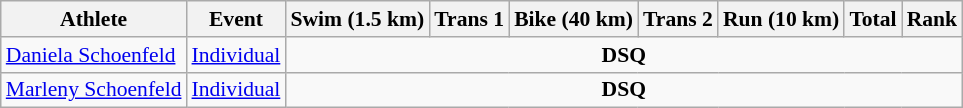<table class="wikitable" style="font-size:90%">
<tr>
<th>Athlete</th>
<th>Event</th>
<th>Swim (1.5 km)</th>
<th>Trans 1</th>
<th>Bike (40 km)</th>
<th>Trans 2</th>
<th>Run (10 km)</th>
<th>Total</th>
<th>Rank</th>
</tr>
<tr>
<td><a href='#'>Daniela Schoenfeld</a></td>
<td><a href='#'>Individual</a></td>
<td align=center colspan="7"><strong>DSQ</strong></td>
</tr>
<tr>
<td><a href='#'>Marleny Schoenfeld</a></td>
<td><a href='#'>Individual</a></td>
<td align=center colspan="7"><strong>DSQ</strong></td>
</tr>
</table>
